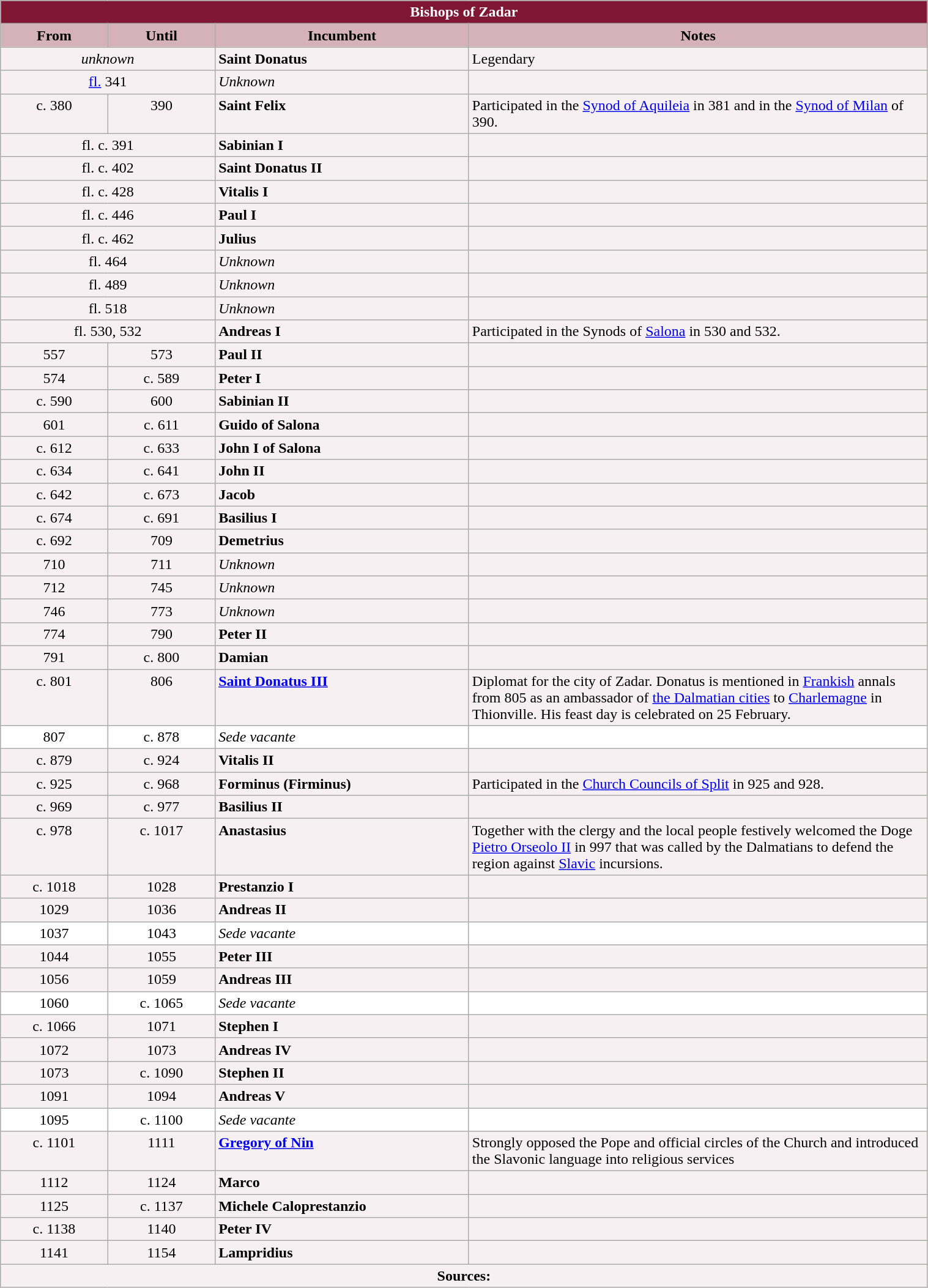<table class="wikitable" border="center" style="width:80%">
<tr>
<th colspan="4" style="background-color: #7F1734; color: white;">Bishops of Zadar</th>
</tr>
<tr>
<th style="background-color: #D4B1BB; width: 11%;">From</th>
<th style="background-color: #D4B1BB; width: 11%;">Until</th>
<th style="background-color: #D4B1BB; width: 26%;">Incumbent</th>
<th style="background-color: #D4B1BB; width: 47%;">Notes</th>
</tr>
<tr valign="top" style="background-color: #F7F0F2;">
<td colspan="2" style="text-align: center;"><em>unknown</em></td>
<td><strong>Saint Donatus</strong></td>
<td>Legendary</td>
</tr>
<tr valign="top" style="background-color: #F7F0F2;">
<td colspan="2" style="text-align: center;"><a href='#'>fl.</a> 341</td>
<td><em>Unknown</em></td>
<td></td>
</tr>
<tr valign="top" style="background-color: #F7F0F2;">
<td style="text-align: center;">c. 380</td>
<td style="text-align: center;">390</td>
<td><strong>Saint Felix</strong></td>
<td>Participated in the <a href='#'>Synod of Aquileia</a> in 381 and in the <a href='#'>Synod of Milan</a> of 390.</td>
</tr>
<tr valign="top" style="background-color: #F7F0F2;">
<td colspan="2" style="text-align: center;">fl. c. 391</td>
<td><strong>Sabinian I</strong></td>
<td></td>
</tr>
<tr valign="top" style="background-color: #F7F0F2;">
<td colspan="2" style="text-align: center;">fl. c. 402</td>
<td><strong>Saint Donatus II</strong></td>
<td></td>
</tr>
<tr valign="top" style="background-color: #F7F0F2;">
<td colspan="2" style="text-align: center;">fl. c. 428</td>
<td><strong>Vitalis I</strong></td>
<td></td>
</tr>
<tr valign="top" style="background-color: #F7F0F2;">
<td colspan="2" style="text-align: center;">fl. c. 446</td>
<td><strong>Paul I</strong></td>
<td></td>
</tr>
<tr valign="top" style="background-color: #F7F0F2;">
<td colspan="2" style="text-align: center;">fl. c. 462</td>
<td><strong>Julius</strong></td>
<td></td>
</tr>
<tr valign="top" style="background-color: #F7F0F2;">
<td colspan="2" style="text-align: center;">fl. 464</td>
<td><em>Unknown</em></td>
<td></td>
</tr>
<tr valign="top" style="background-color: #F7F0F2;">
<td colspan="2" style="text-align: center;">fl. 489</td>
<td><em>Unknown</em></td>
<td></td>
</tr>
<tr valign="top" style="background-color: #F7F0F2;">
<td colspan="2" style="text-align: center;">fl. 518</td>
<td><em>Unknown</em></td>
<td></td>
</tr>
<tr valign="top" style="background-color: #F7F0F2;">
<td colspan="2" style="text-align: center;">fl. 530, 532</td>
<td><strong>Andreas I</strong></td>
<td>Participated in the Synods of <a href='#'>Salona</a> in 530 and 532.</td>
</tr>
<tr valign="top" style="background-color: #F7F0F2;">
<td style="text-align: center;">557</td>
<td style="text-align: center;">573</td>
<td><strong>Paul II</strong></td>
<td></td>
</tr>
<tr valign="top" style="background-color: #F7F0F2;">
<td style="text-align: center;">574</td>
<td style="text-align: center;">c. 589</td>
<td><strong>Peter I</strong></td>
<td></td>
</tr>
<tr valign="top" style="background-color: #F7F0F2;">
<td style="text-align: center;">c. 590</td>
<td style="text-align: center;">600</td>
<td><strong>Sabinian II</strong></td>
<td></td>
</tr>
<tr valign="top" style="background-color: #F7F0F2;">
<td style="text-align: center;">601</td>
<td style="text-align: center;">c. 611</td>
<td><strong>Guido of Salona</strong></td>
<td></td>
</tr>
<tr valign="top" style="background-color: #F7F0F2;">
<td style="text-align: center;">c. 612</td>
<td style="text-align: center;">c. 633</td>
<td><strong>John I of Salona</strong></td>
<td></td>
</tr>
<tr valign="top" style="background-color: #F7F0F2;">
<td style="text-align: center;">c. 634</td>
<td style="text-align: center;">c. 641</td>
<td><strong>John II</strong></td>
<td></td>
</tr>
<tr valign="top" style="background-color: #F7F0F2;">
<td style="text-align: center;">c. 642</td>
<td style="text-align: center;">c. 673</td>
<td><strong>Jacob</strong></td>
<td></td>
</tr>
<tr valign="top" style="background-color: #F7F0F2;">
<td style="text-align: center;">c. 674</td>
<td style="text-align: center;">c. 691</td>
<td><strong>Basilius I</strong></td>
<td></td>
</tr>
<tr valign="top" style="background-color: #F7F0F2;">
<td style="text-align: center;">c. 692</td>
<td style="text-align: center;">709</td>
<td><strong>Demetrius</strong></td>
<td></td>
</tr>
<tr valign="top" style="background-color: #F7F0F2;">
<td style="text-align: center;">710</td>
<td style="text-align: center;">711</td>
<td><em>Unknown</em></td>
<td></td>
</tr>
<tr valign="top" style="background-color: #F7F0F2;">
<td style="text-align: center;">712</td>
<td style="text-align: center;">745</td>
<td><em>Unknown</em></td>
<td></td>
</tr>
<tr valign="top" style="background-color: #F7F0F2;">
<td style="text-align: center;">746</td>
<td style="text-align: center;">773</td>
<td><em>Unknown</em></td>
<td></td>
</tr>
<tr valign="top" style="background-color: #F7F0F2;">
<td style="text-align: center;">774</td>
<td style="text-align: center;">790</td>
<td><strong>Peter II</strong></td>
<td></td>
</tr>
<tr valign="top" style="background-color: #F7F0F2;">
<td style="text-align: center;">791</td>
<td style="text-align: center;">c. 800</td>
<td><strong>Damian</strong></td>
<td></td>
</tr>
<tr valign="top" style="background-color: #F7F0F2;">
<td style="text-align: center;">c. 801</td>
<td style="text-align: center;">806</td>
<td><strong><a href='#'>Saint Donatus III</a></strong></td>
<td>Diplomat for the city of Zadar. Donatus is mentioned in <a href='#'>Frankish</a> annals from 805 as an ambassador of <a href='#'>the Dalmatian cities</a> to <a href='#'>Charlemagne</a> in Thionville. His feast day is celebrated on 25 February.</td>
</tr>
<tr valign="top" style="background-color: white;">
<td style="text-align: center;">807</td>
<td style="text-align: center;">c. 878</td>
<td><em>Sede vacante</em></td>
<td></td>
</tr>
<tr valign="top" style="background-color: #F7F0F2;">
<td style="text-align: center;">c. 879</td>
<td style="text-align: center;">c. 924</td>
<td><strong>Vitalis II</strong></td>
<td></td>
</tr>
<tr valign="top" style="background-color: #F7F0F2;">
<td style="text-align: center;">c. 925</td>
<td style="text-align: center;">c. 968</td>
<td><strong>Forminus (Firminus)</strong></td>
<td>Participated in the <a href='#'>Church Councils of Split</a> in 925 and 928.</td>
</tr>
<tr valign="top" style="background-color: #F7F0F2;">
<td style="text-align: center;">c. 969</td>
<td style="text-align: center;">c. 977</td>
<td><strong>Basilius II</strong></td>
<td></td>
</tr>
<tr valign="top" style="background-color: #F7F0F2;">
<td style="text-align: center;">c. 978</td>
<td style="text-align: center;">c. 1017</td>
<td><strong>Anastasius</strong></td>
<td>Together with the clergy and the local people festively welcomed the Doge <a href='#'>Pietro Orseolo II</a> in 997 that was called by the Dalmatians to defend the region against <a href='#'>Slavic</a> incursions.</td>
</tr>
<tr valign="top" style="background-color: #F7F0F2;">
<td style="text-align: center;">c. 1018</td>
<td style="text-align: center;">1028</td>
<td><strong>Prestanzio I</strong></td>
<td></td>
</tr>
<tr valign="top" style="background-color: #F7F0F2;">
<td style="text-align: center;">1029</td>
<td style="text-align: center;">1036</td>
<td><strong>Andreas II</strong></td>
<td></td>
</tr>
<tr valign="top" style="background-color: white;">
<td style="text-align: center;">1037</td>
<td style="text-align: center;">1043</td>
<td><em>Sede vacante</em></td>
<td></td>
</tr>
<tr valign="top" style="background-color: #F7F0F2;">
<td style="text-align: center;">1044</td>
<td style="text-align: center;">1055</td>
<td><strong>Peter III</strong></td>
<td></td>
</tr>
<tr valign="top" style="background-color: #F7F0F2;">
<td style="text-align: center;">1056</td>
<td style="text-align: center;">1059</td>
<td><strong>Andreas III</strong></td>
<td></td>
</tr>
<tr valign="top" style="background-color: white;">
<td style="text-align: center;">1060</td>
<td style="text-align: center;">c. 1065</td>
<td><em>Sede vacante</em></td>
<td></td>
</tr>
<tr valign="top" style="background-color: #F7F0F2;">
<td style="text-align: center;">c. 1066</td>
<td style="text-align: center;">1071</td>
<td><strong>Stephen I</strong></td>
<td></td>
</tr>
<tr valign="top" style="background-color: #F7F0F2;">
<td style="text-align: center;">1072</td>
<td style="text-align: center;">1073</td>
<td><strong>Andreas IV</strong></td>
<td></td>
</tr>
<tr valign="top" style="background-color: #F7F0F2;">
<td style="text-align: center;">1073</td>
<td style="text-align: center;">c. 1090</td>
<td><strong>Stephen II</strong></td>
<td></td>
</tr>
<tr valign="top" style="background-color: #F7F0F2;">
<td style="text-align: center;">1091</td>
<td style="text-align: center;">1094</td>
<td><strong>Andreas V</strong></td>
<td></td>
</tr>
<tr valign="top" style="background-color: white;">
<td style="text-align: center;">1095</td>
<td style="text-align: center;">c. 1100</td>
<td><em>Sede vacante</em></td>
<td></td>
</tr>
<tr valign="top" style="background-color: #F7F0F2;">
<td style="text-align: center;">c. 1101</td>
<td style="text-align: center;">1111</td>
<td><strong><a href='#'>Gregory of Nin</a></strong></td>
<td>Strongly opposed the Pope and official circles of the Church and introduced the Slavonic language into religious services</td>
</tr>
<tr valign="top" style="background-color: #F7F0F2;">
<td style="text-align: center;">1112</td>
<td style="text-align: center;">1124</td>
<td><strong>Marco</strong></td>
<td></td>
</tr>
<tr valign="top" style="background-color: #F7F0F2;">
<td style="text-align: center;">1125</td>
<td style="text-align: center;">c. 1137</td>
<td><strong>Michele Caloprestanzio</strong></td>
<td></td>
</tr>
<tr valign="top" style="background-color: #F7F0F2;">
<td style="text-align: center;">c. 1138</td>
<td style="text-align: center;">1140</td>
<td><strong>Peter IV</strong></td>
<td></td>
</tr>
<tr valign="top" style="background-color: #F7F0F2;">
<td style="text-align: center;">1141</td>
<td style="text-align: center;">1154</td>
<td><strong>Lampridius</strong></td>
<td Last bishop and first archbishop></td>
</tr>
<tr valign="top" style="background-color: #F7F0F2;">
<td colspan="5" style="text-align: center;"><strong>Sources:</strong></td>
</tr>
</table>
